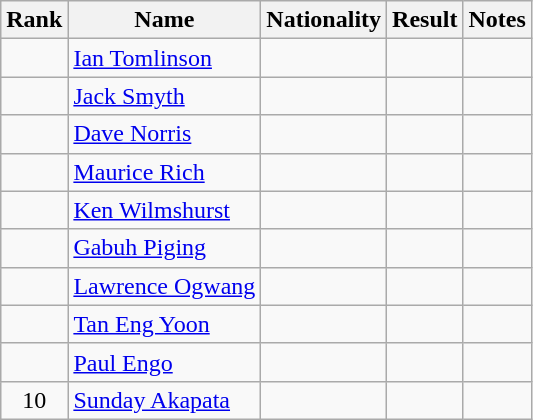<table class="wikitable sortable" style=" text-align:center">
<tr>
<th>Rank</th>
<th>Name</th>
<th>Nationality</th>
<th>Result</th>
<th>Notes</th>
</tr>
<tr>
<td></td>
<td align=left><a href='#'>Ian Tomlinson</a></td>
<td align=left></td>
<td></td>
<td></td>
</tr>
<tr>
<td></td>
<td align=left><a href='#'>Jack Smyth</a></td>
<td align=left></td>
<td></td>
<td></td>
</tr>
<tr>
<td></td>
<td align=left><a href='#'>Dave Norris</a></td>
<td align=left></td>
<td></td>
<td></td>
</tr>
<tr>
<td></td>
<td align=left><a href='#'>Maurice Rich</a></td>
<td align=left></td>
<td></td>
<td></td>
</tr>
<tr>
<td></td>
<td align=left><a href='#'>Ken Wilmshurst</a></td>
<td align=left></td>
<td></td>
<td></td>
</tr>
<tr>
<td></td>
<td align=left><a href='#'>Gabuh Piging</a></td>
<td align=left></td>
<td></td>
<td></td>
</tr>
<tr>
<td></td>
<td align=left><a href='#'>Lawrence Ogwang</a></td>
<td align=left></td>
<td></td>
<td></td>
</tr>
<tr>
<td></td>
<td align=left><a href='#'>Tan Eng Yoon</a></td>
<td align=left></td>
<td></td>
<td></td>
</tr>
<tr>
<td></td>
<td align=left><a href='#'>Paul Engo</a></td>
<td align=left></td>
<td></td>
<td></td>
</tr>
<tr>
<td>10</td>
<td align=left><a href='#'>Sunday Akapata</a></td>
<td align=left></td>
<td></td>
<td></td>
</tr>
</table>
